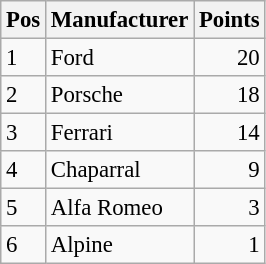<table class="wikitable" style="font-size: 95%;">
<tr>
<th>Pos</th>
<th>Manufacturer</th>
<th>Points</th>
</tr>
<tr>
<td>1</td>
<td> Ford</td>
<td align=right>20</td>
</tr>
<tr>
<td>2</td>
<td> Porsche</td>
<td align=right>18</td>
</tr>
<tr>
<td>3</td>
<td> Ferrari</td>
<td align=right>14</td>
</tr>
<tr>
<td>4</td>
<td> Chaparral</td>
<td align=right>9</td>
</tr>
<tr>
<td>5</td>
<td> Alfa Romeo</td>
<td align=right>3</td>
</tr>
<tr>
<td>6</td>
<td> Alpine</td>
<td align=right>1</td>
</tr>
</table>
